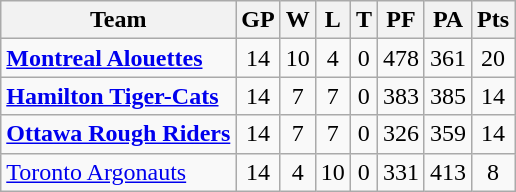<table class="wikitable">
<tr>
<th>Team</th>
<th>GP</th>
<th>W</th>
<th>L</th>
<th>T</th>
<th>PF</th>
<th>PA</th>
<th>Pts</th>
</tr>
<tr align="center">
<td align="left"><strong><a href='#'>Montreal Alouettes</a></strong></td>
<td>14</td>
<td>10</td>
<td>4</td>
<td>0</td>
<td>478</td>
<td>361</td>
<td>20</td>
</tr>
<tr align="center">
<td align="left"><strong><a href='#'>Hamilton Tiger-Cats</a></strong></td>
<td>14</td>
<td>7</td>
<td>7</td>
<td>0</td>
<td>383</td>
<td>385</td>
<td>14</td>
</tr>
<tr align="center">
<td align="left"><strong><a href='#'>Ottawa Rough Riders</a></strong></td>
<td>14</td>
<td>7</td>
<td>7</td>
<td>0</td>
<td>326</td>
<td>359</td>
<td>14</td>
</tr>
<tr align="center">
<td align="left"><a href='#'>Toronto Argonauts</a></td>
<td>14</td>
<td>4</td>
<td>10</td>
<td>0</td>
<td>331</td>
<td>413</td>
<td>8</td>
</tr>
</table>
